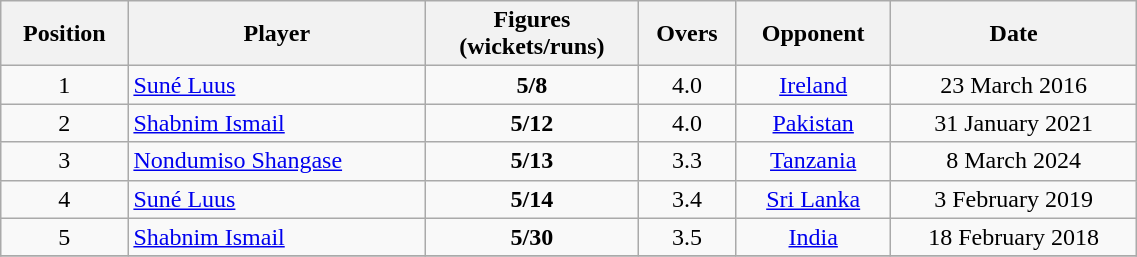<table class="wikitable" style="text-align: center; width:60%">
<tr>
<th>Position</th>
<th>Player</th>
<th>Figures<br>(wickets/runs)</th>
<th>Overs</th>
<th>Opponent</th>
<th>Date</th>
</tr>
<tr>
<td>1</td>
<td align="left"><a href='#'>Suné Luus</a></td>
<td><strong>5/8</strong></td>
<td>4.0</td>
<td><a href='#'>Ireland</a></td>
<td>23 March 2016</td>
</tr>
<tr>
<td>2</td>
<td align="left"><a href='#'>Shabnim Ismail</a></td>
<td><strong>5/12</strong></td>
<td>4.0</td>
<td><a href='#'>Pakistan</a></td>
<td>31 January 2021</td>
</tr>
<tr>
<td>3</td>
<td align="left"><a href='#'>Nondumiso Shangase</a></td>
<td><strong>5/13</strong></td>
<td>3.3</td>
<td><a href='#'>Tanzania</a></td>
<td>8 March 2024</td>
</tr>
<tr>
<td>4</td>
<td align="left"><a href='#'>Suné Luus</a></td>
<td><strong>5/14</strong></td>
<td>3.4</td>
<td><a href='#'>Sri Lanka</a></td>
<td>3 February 2019</td>
</tr>
<tr>
<td>5</td>
<td align="left"><a href='#'>Shabnim Ismail</a></td>
<td><strong>5/30</strong></td>
<td>3.5</td>
<td><a href='#'>India</a></td>
<td>18 February 2018</td>
</tr>
<tr>
</tr>
</table>
